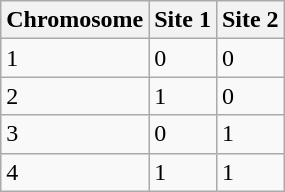<table class="wikitable">
<tr>
<th>Chromosome</th>
<th>Site 1</th>
<th>Site 2</th>
</tr>
<tr>
<td>1</td>
<td>0</td>
<td>0</td>
</tr>
<tr>
<td>2</td>
<td>1</td>
<td>0</td>
</tr>
<tr>
<td>3</td>
<td>0</td>
<td>1</td>
</tr>
<tr>
<td>4</td>
<td>1</td>
<td>1</td>
</tr>
</table>
